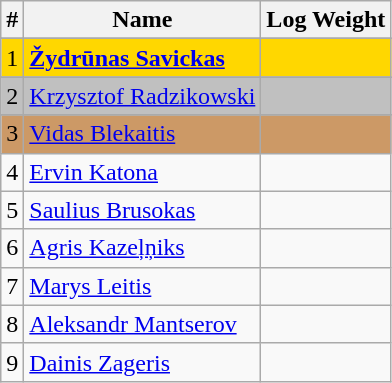<table class="wikitable" style="display: inline-table">
<tr>
<th>#</th>
<th>Name</th>
<th>Log Weight</th>
</tr>
<tr>
</tr>
<tr style="background:gold;">
<td>1</td>
<td> <strong><a href='#'>Žydrūnas Savickas</a></strong></td>
<td></td>
</tr>
<tr>
</tr>
<tr style="background:silver;">
<td>2</td>
<td> <a href='#'>Krzysztof Radzikowski</a></td>
<td></td>
</tr>
<tr>
</tr>
<tr style="background:#c96;">
<td>3</td>
<td> <a href='#'>Vidas Blekaitis</a></td>
<td></td>
</tr>
<tr>
<td>4</td>
<td> <a href='#'>Ervin Katona</a></td>
<td></td>
</tr>
<tr>
<td>5</td>
<td> <a href='#'>Saulius Brusokas</a></td>
<td></td>
</tr>
<tr>
<td>6</td>
<td> <a href='#'>Agris Kazeļņiks</a></td>
<td></td>
</tr>
<tr>
<td>7</td>
<td> <a href='#'>Marys Leitis</a></td>
<td></td>
</tr>
<tr>
<td>8</td>
<td> <a href='#'>Aleksandr Mantserov</a></td>
<td></td>
</tr>
<tr>
<td>9</td>
<td> <a href='#'>Dainis Zageris</a></td>
<td></td>
</tr>
</table>
